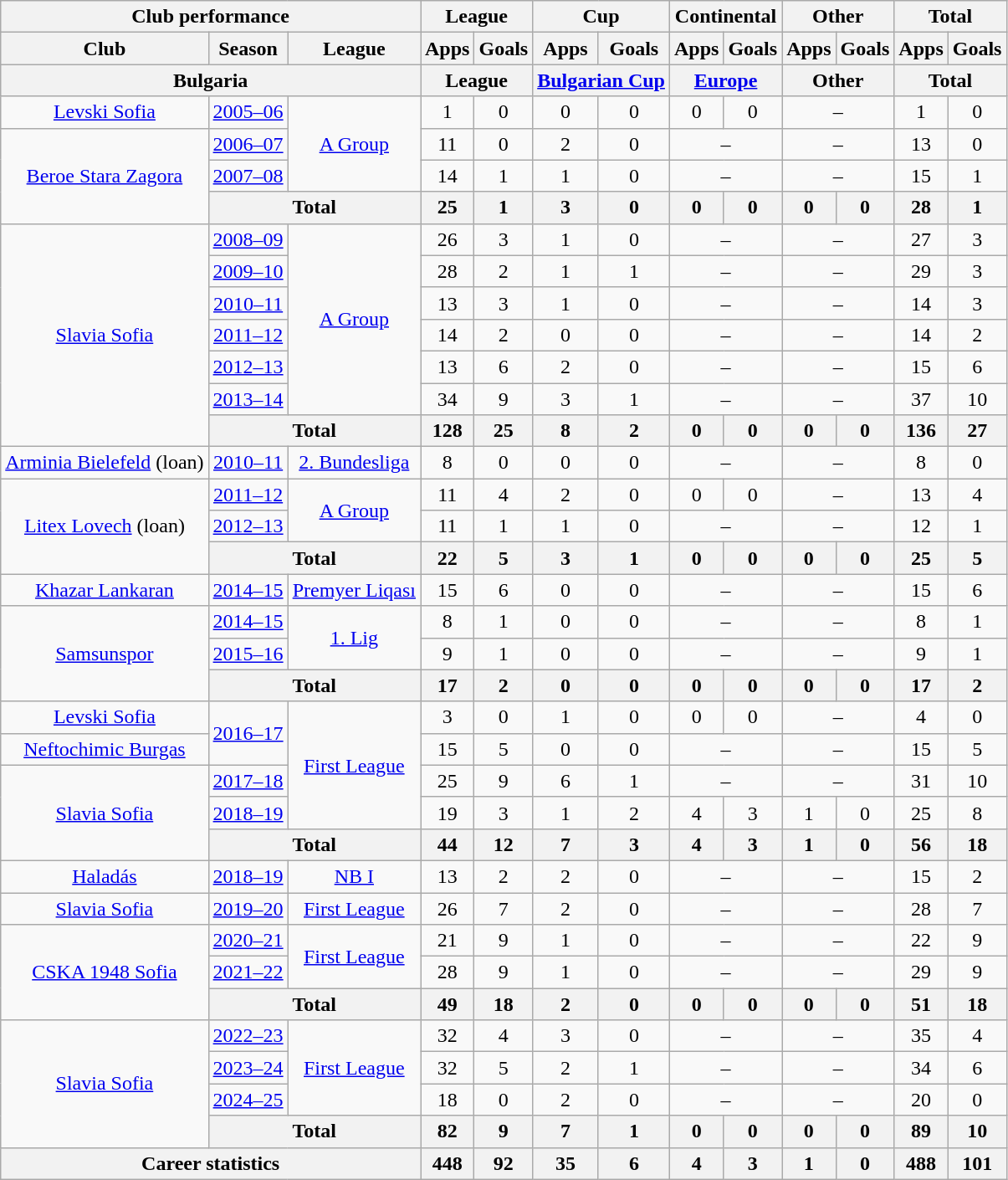<table class="wikitable" style="text-align: center">
<tr>
<th Colspan="3">Club performance</th>
<th Colspan="2">League</th>
<th Colspan="2">Cup</th>
<th Colspan="2">Continental</th>
<th Colspan="2">Other</th>
<th Colspan="3">Total</th>
</tr>
<tr>
<th>Club</th>
<th>Season</th>
<th>League</th>
<th>Apps</th>
<th>Goals</th>
<th>Apps</th>
<th>Goals</th>
<th>Apps</th>
<th>Goals</th>
<th>Apps</th>
<th>Goals</th>
<th>Apps</th>
<th>Goals</th>
</tr>
<tr>
<th Colspan="3">Bulgaria</th>
<th Colspan="2">League</th>
<th Colspan="2"><a href='#'>Bulgarian Cup</a></th>
<th Colspan="2"><a href='#'>Europe</a></th>
<th Colspan="2">Other</th>
<th Colspan="2">Total</th>
</tr>
<tr>
<td rowspan=1><a href='#'>Levski Sofia</a></td>
<td><a href='#'>2005–06</a></td>
<td rowspan=3><a href='#'>A Group</a></td>
<td>1</td>
<td>0</td>
<td>0</td>
<td>0</td>
<td>0</td>
<td>0</td>
<td colspan="2">–</td>
<td>1</td>
<td>0</td>
</tr>
<tr>
<td rowspan=3><a href='#'>Beroe Stara Zagora</a></td>
<td><a href='#'>2006–07</a></td>
<td>11</td>
<td>0</td>
<td>2</td>
<td>0</td>
<td colspan="2">–</td>
<td colspan="2">–</td>
<td>13</td>
<td>0</td>
</tr>
<tr>
<td><a href='#'>2007–08</a></td>
<td>14</td>
<td>1</td>
<td>1</td>
<td>0</td>
<td colspan="2">–</td>
<td colspan="2">–</td>
<td>15</td>
<td>1</td>
</tr>
<tr>
<th colspan=2>Total</th>
<th>25</th>
<th>1</th>
<th>3</th>
<th>0</th>
<th>0</th>
<th>0</th>
<th>0</th>
<th>0</th>
<th>28</th>
<th>1</th>
</tr>
<tr>
<td rowspan=7><a href='#'>Slavia Sofia</a></td>
<td><a href='#'>2008–09</a></td>
<td rowspan=6><a href='#'>A Group</a></td>
<td>26</td>
<td>3</td>
<td>1</td>
<td>0</td>
<td colspan="2">–</td>
<td colspan="2">–</td>
<td>27</td>
<td>3</td>
</tr>
<tr>
<td><a href='#'>2009–10</a></td>
<td>28</td>
<td>2</td>
<td>1</td>
<td>1</td>
<td colspan="2">–</td>
<td colspan="2">–</td>
<td>29</td>
<td>3</td>
</tr>
<tr>
<td><a href='#'>2010–11</a></td>
<td>13</td>
<td>3</td>
<td>1</td>
<td>0</td>
<td colspan="2">–</td>
<td colspan="2">–</td>
<td>14</td>
<td>3</td>
</tr>
<tr>
<td><a href='#'>2011–12</a></td>
<td>14</td>
<td>2</td>
<td>0</td>
<td>0</td>
<td colspan="2">–</td>
<td colspan="2">–</td>
<td>14</td>
<td>2</td>
</tr>
<tr>
<td><a href='#'>2012–13</a></td>
<td>13</td>
<td>6</td>
<td>2</td>
<td>0</td>
<td colspan="2">–</td>
<td colspan="2">–</td>
<td>15</td>
<td>6</td>
</tr>
<tr>
<td><a href='#'>2013–14</a></td>
<td>34</td>
<td>9</td>
<td>3</td>
<td>1</td>
<td colspan="2">–</td>
<td colspan="2">–</td>
<td>37</td>
<td>10</td>
</tr>
<tr>
<th colspan=2>Total</th>
<th>128</th>
<th>25</th>
<th>8</th>
<th>2</th>
<th>0</th>
<th>0</th>
<th>0</th>
<th>0</th>
<th>136</th>
<th>27</th>
</tr>
<tr>
<td><a href='#'>Arminia Bielefeld</a> (loan)</td>
<td><a href='#'>2010–11</a></td>
<td><a href='#'>2. Bundesliga</a></td>
<td>8</td>
<td>0</td>
<td>0</td>
<td>0</td>
<td colspan="2">–</td>
<td colspan="2">–</td>
<td>8</td>
<td>0</td>
</tr>
<tr>
<td rowspan=3><a href='#'>Litex Lovech</a> (loan)</td>
<td><a href='#'>2011–12</a></td>
<td rowspan=2><a href='#'>A Group</a></td>
<td>11</td>
<td>4</td>
<td>2</td>
<td>0</td>
<td>0</td>
<td>0</td>
<td colspan="2">–</td>
<td>13</td>
<td>4</td>
</tr>
<tr>
<td><a href='#'>2012–13</a></td>
<td>11</td>
<td>1</td>
<td>1</td>
<td>0</td>
<td colspan="2">–</td>
<td colspan="2">–</td>
<td>12</td>
<td>1</td>
</tr>
<tr>
<th colspan=2>Total</th>
<th>22</th>
<th>5</th>
<th>3</th>
<th>1</th>
<th>0</th>
<th>0</th>
<th>0</th>
<th>0</th>
<th>25</th>
<th>5</th>
</tr>
<tr>
<td><a href='#'>Khazar Lankaran</a></td>
<td><a href='#'>2014–15</a></td>
<td><a href='#'>Premyer Liqası</a></td>
<td>15</td>
<td>6</td>
<td>0</td>
<td>0</td>
<td colspan="2">–</td>
<td colspan="2">–</td>
<td>15</td>
<td>6</td>
</tr>
<tr>
<td rowspan=3><a href='#'>Samsunspor</a></td>
<td><a href='#'>2014–15</a></td>
<td rowspan=2><a href='#'>1. Lig</a></td>
<td>8</td>
<td>1</td>
<td>0</td>
<td>0</td>
<td colspan="2">–</td>
<td colspan="2">–</td>
<td>8</td>
<td>1</td>
</tr>
<tr>
<td><a href='#'>2015–16</a></td>
<td>9</td>
<td>1</td>
<td>0</td>
<td>0</td>
<td colspan="2">–</td>
<td colspan="2">–</td>
<td>9</td>
<td>1</td>
</tr>
<tr>
<th colspan=2>Total</th>
<th>17</th>
<th>2</th>
<th>0</th>
<th>0</th>
<th>0</th>
<th>0</th>
<th>0</th>
<th>0</th>
<th>17</th>
<th>2</th>
</tr>
<tr>
<td><a href='#'>Levski Sofia</a></td>
<td rowspan=2><a href='#'>2016–17</a></td>
<td rowspan=4><a href='#'>First League</a></td>
<td>3</td>
<td>0</td>
<td>1</td>
<td>0</td>
<td>0</td>
<td>0</td>
<td colspan="2">–</td>
<td>4</td>
<td>0</td>
</tr>
<tr>
<td rowspan=1><a href='#'>Neftochimic Burgas</a></td>
<td>15</td>
<td>5</td>
<td>0</td>
<td>0</td>
<td colspan="2">–</td>
<td colspan="2">–</td>
<td>15</td>
<td>5</td>
</tr>
<tr>
<td rowspan=3><a href='#'>Slavia Sofia</a></td>
<td><a href='#'>2017–18</a></td>
<td>25</td>
<td>9</td>
<td>6</td>
<td>1</td>
<td colspan="2">–</td>
<td colspan="2">–</td>
<td>31</td>
<td>10</td>
</tr>
<tr>
<td><a href='#'>2018–19</a></td>
<td>19</td>
<td>3</td>
<td>1</td>
<td>2</td>
<td>4</td>
<td>3</td>
<td>1</td>
<td>0</td>
<td>25</td>
<td>8</td>
</tr>
<tr>
<th colspan=2>Total</th>
<th>44</th>
<th>12</th>
<th>7</th>
<th>3</th>
<th>4</th>
<th>3</th>
<th>1</th>
<th>0</th>
<th>56</th>
<th>18</th>
</tr>
<tr>
<td><a href='#'>Haladás</a></td>
<td><a href='#'>2018–19</a></td>
<td><a href='#'>NB I</a></td>
<td>13</td>
<td>2</td>
<td>2</td>
<td>0</td>
<td colspan="2">–</td>
<td colspan="2">–</td>
<td>15</td>
<td>2</td>
</tr>
<tr>
<td><a href='#'>Slavia Sofia</a></td>
<td><a href='#'>2019–20</a></td>
<td><a href='#'>First League</a></td>
<td>26</td>
<td>7</td>
<td>2</td>
<td>0</td>
<td colspan="2">–</td>
<td colspan="2">–</td>
<td>28</td>
<td>7</td>
</tr>
<tr>
<td rowspan=3><a href='#'>CSKA 1948 Sofia</a></td>
<td><a href='#'>2020–21</a></td>
<td rowspan=2><a href='#'>First League</a></td>
<td>21</td>
<td>9</td>
<td>1</td>
<td>0</td>
<td colspan="2">–</td>
<td colspan="2">–</td>
<td>22</td>
<td>9</td>
</tr>
<tr>
<td><a href='#'>2021–22</a></td>
<td>28</td>
<td>9</td>
<td>1</td>
<td>0</td>
<td colspan="2">–</td>
<td colspan="2">–</td>
<td>29</td>
<td>9</td>
</tr>
<tr>
<th colspan=2>Total</th>
<th>49</th>
<th>18</th>
<th>2</th>
<th>0</th>
<th>0</th>
<th>0</th>
<th>0</th>
<th>0</th>
<th>51</th>
<th>18</th>
</tr>
<tr>
<td rowspan=4><a href='#'>Slavia Sofia</a></td>
<td><a href='#'>2022–23</a></td>
<td rowspan=3><a href='#'>First League</a></td>
<td>32</td>
<td>4</td>
<td>3</td>
<td>0</td>
<td colspan="2">–</td>
<td colspan="2">–</td>
<td>35</td>
<td>4</td>
</tr>
<tr>
<td><a href='#'>2023–24</a></td>
<td>32</td>
<td>5</td>
<td>2</td>
<td>1</td>
<td colspan="2">–</td>
<td colspan="2">–</td>
<td>34</td>
<td>6</td>
</tr>
<tr>
<td><a href='#'>2024–25</a></td>
<td>18</td>
<td>0</td>
<td>2</td>
<td>0</td>
<td colspan="2">–</td>
<td colspan="2">–</td>
<td>20</td>
<td>0</td>
</tr>
<tr>
<th colspan=2>Total</th>
<th>82</th>
<th>9</th>
<th>7</th>
<th>1</th>
<th>0</th>
<th>0</th>
<th>0</th>
<th>0</th>
<th>89</th>
<th>10</th>
</tr>
<tr>
<th colspan="3">Career statistics</th>
<th>448</th>
<th>92</th>
<th>35</th>
<th>6</th>
<th>4</th>
<th>3</th>
<th>1</th>
<th>0</th>
<th>488</th>
<th>101</th>
</tr>
</table>
